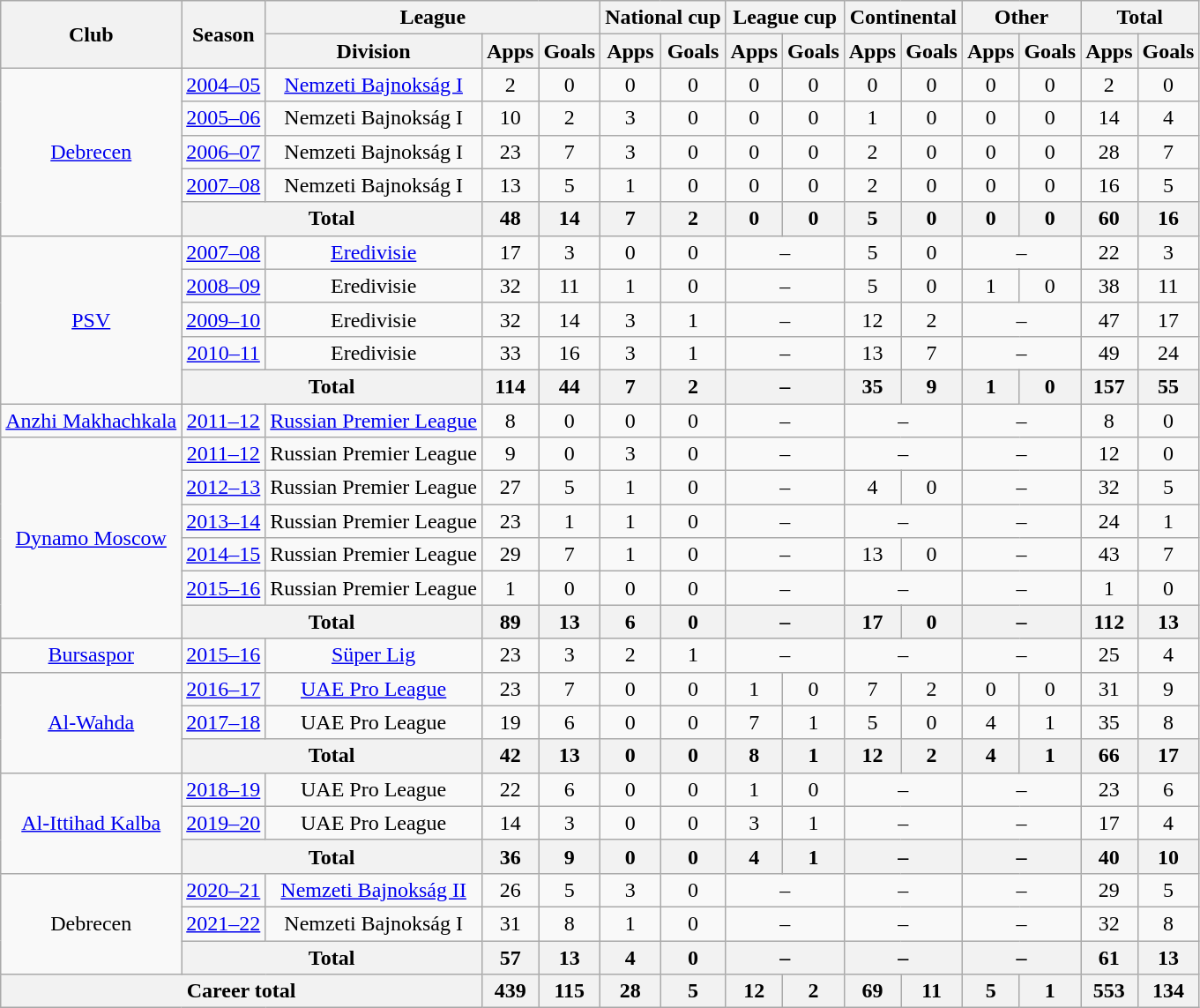<table class="wikitable" style="text-align:center">
<tr>
<th rowspan="2">Club</th>
<th rowspan="2">Season</th>
<th colspan="3">League</th>
<th colspan="2">National cup</th>
<th colspan="2">League cup</th>
<th colspan="2">Continental</th>
<th colspan="2">Other</th>
<th colspan="2">Total</th>
</tr>
<tr>
<th>Division</th>
<th>Apps</th>
<th>Goals</th>
<th>Apps</th>
<th>Goals</th>
<th>Apps</th>
<th>Goals</th>
<th>Apps</th>
<th>Goals</th>
<th>Apps</th>
<th>Goals</th>
<th>Apps</th>
<th>Goals</th>
</tr>
<tr>
<td rowspan="5"><a href='#'>Debrecen</a></td>
<td><a href='#'>2004–05</a></td>
<td><a href='#'>Nemzeti Bajnokság I</a></td>
<td>2</td>
<td>0</td>
<td>0</td>
<td>0</td>
<td>0</td>
<td>0</td>
<td>0</td>
<td>0</td>
<td>0</td>
<td>0</td>
<td>2</td>
<td>0</td>
</tr>
<tr>
<td><a href='#'>2005–06</a></td>
<td>Nemzeti Bajnokság I</td>
<td>10</td>
<td>2</td>
<td>3</td>
<td>0</td>
<td>0</td>
<td>0</td>
<td>1</td>
<td>0</td>
<td>0</td>
<td>0</td>
<td>14</td>
<td>4</td>
</tr>
<tr>
<td><a href='#'>2006–07</a></td>
<td>Nemzeti Bajnokság I</td>
<td>23</td>
<td>7</td>
<td>3</td>
<td>0</td>
<td>0</td>
<td>0</td>
<td>2</td>
<td>0</td>
<td>0</td>
<td>0</td>
<td>28</td>
<td>7</td>
</tr>
<tr>
<td><a href='#'>2007–08</a></td>
<td>Nemzeti Bajnokság I</td>
<td>13</td>
<td>5</td>
<td>1</td>
<td>0</td>
<td>0</td>
<td>0</td>
<td>2</td>
<td>0</td>
<td>0</td>
<td>0</td>
<td>16</td>
<td>5</td>
</tr>
<tr>
<th colspan="2">Total</th>
<th>48</th>
<th>14</th>
<th>7</th>
<th>2</th>
<th>0</th>
<th>0</th>
<th>5</th>
<th>0</th>
<th>0</th>
<th>0</th>
<th>60</th>
<th>16</th>
</tr>
<tr>
<td rowspan="5"><a href='#'>PSV</a></td>
<td><a href='#'>2007–08</a></td>
<td><a href='#'>Eredivisie</a></td>
<td>17</td>
<td>3</td>
<td>0</td>
<td>0</td>
<td colspan="2">–</td>
<td>5</td>
<td>0</td>
<td colspan="2">–</td>
<td>22</td>
<td>3</td>
</tr>
<tr>
<td><a href='#'>2008–09</a></td>
<td>Eredivisie</td>
<td>32</td>
<td>11</td>
<td>1</td>
<td>0</td>
<td colspan="2">–</td>
<td>5</td>
<td>0</td>
<td>1</td>
<td>0</td>
<td>38</td>
<td>11</td>
</tr>
<tr>
<td><a href='#'>2009–10</a></td>
<td>Eredivisie</td>
<td>32</td>
<td>14</td>
<td>3</td>
<td>1</td>
<td colspan="2">–</td>
<td>12</td>
<td>2</td>
<td colspan="2">–</td>
<td>47</td>
<td>17</td>
</tr>
<tr>
<td><a href='#'>2010–11</a></td>
<td>Eredivisie</td>
<td>33</td>
<td>16</td>
<td>3</td>
<td>1</td>
<td colspan="2">–</td>
<td>13</td>
<td>7</td>
<td colspan="2">–</td>
<td>49</td>
<td>24</td>
</tr>
<tr>
<th colspan="2">Total</th>
<th>114</th>
<th>44</th>
<th>7</th>
<th>2</th>
<th colspan="2">–</th>
<th>35</th>
<th>9</th>
<th>1</th>
<th>0</th>
<th>157</th>
<th>55</th>
</tr>
<tr>
<td><a href='#'>Anzhi Makhachkala</a></td>
<td><a href='#'>2011–12</a></td>
<td><a href='#'>Russian Premier League</a></td>
<td>8</td>
<td>0</td>
<td>0</td>
<td>0</td>
<td colspan="2">–</td>
<td colspan="2">–</td>
<td colspan="2">–</td>
<td>8</td>
<td>0</td>
</tr>
<tr>
<td rowspan="6"><a href='#'>Dynamo Moscow</a></td>
<td><a href='#'>2011–12</a></td>
<td>Russian Premier League</td>
<td>9</td>
<td>0</td>
<td>3</td>
<td>0</td>
<td colspan="2">–</td>
<td colspan="2">–</td>
<td colspan="2">–</td>
<td>12</td>
<td>0</td>
</tr>
<tr>
<td><a href='#'>2012–13</a></td>
<td>Russian Premier League</td>
<td>27</td>
<td>5</td>
<td>1</td>
<td>0</td>
<td colspan="2">–</td>
<td>4</td>
<td>0</td>
<td colspan="2">–</td>
<td>32</td>
<td>5</td>
</tr>
<tr>
<td><a href='#'>2013–14</a></td>
<td>Russian Premier League</td>
<td>23</td>
<td>1</td>
<td>1</td>
<td>0</td>
<td colspan="2">–</td>
<td colspan="2">–</td>
<td colspan="2">–</td>
<td>24</td>
<td>1</td>
</tr>
<tr>
<td><a href='#'>2014–15</a></td>
<td>Russian Premier League</td>
<td>29</td>
<td>7</td>
<td>1</td>
<td>0</td>
<td colspan="2">–</td>
<td>13</td>
<td>0</td>
<td colspan="2">–</td>
<td>43</td>
<td>7</td>
</tr>
<tr>
<td><a href='#'>2015–16</a></td>
<td>Russian Premier League</td>
<td>1</td>
<td>0</td>
<td>0</td>
<td>0</td>
<td colspan="2">–</td>
<td colspan="2">–</td>
<td colspan="2">–</td>
<td>1</td>
<td>0</td>
</tr>
<tr>
<th colspan="2">Total</th>
<th>89</th>
<th>13</th>
<th>6</th>
<th>0</th>
<th colspan="2">–</th>
<th>17</th>
<th>0</th>
<th colspan="2">–</th>
<th>112</th>
<th>13</th>
</tr>
<tr>
<td><a href='#'>Bursaspor</a></td>
<td><a href='#'>2015–16</a></td>
<td><a href='#'>Süper Lig</a></td>
<td>23</td>
<td>3</td>
<td>2</td>
<td>1</td>
<td colspan="2">–</td>
<td colspan="2">–</td>
<td colspan="2">–</td>
<td>25</td>
<td>4</td>
</tr>
<tr>
<td rowspan="3"><a href='#'>Al-Wahda</a></td>
<td><a href='#'>2016–17</a></td>
<td><a href='#'>UAE Pro League</a></td>
<td>23</td>
<td>7</td>
<td>0</td>
<td>0</td>
<td>1</td>
<td>0</td>
<td>7</td>
<td>2</td>
<td>0</td>
<td>0</td>
<td>31</td>
<td>9</td>
</tr>
<tr>
<td><a href='#'>2017–18</a></td>
<td>UAE Pro League</td>
<td>19</td>
<td>6</td>
<td>0</td>
<td>0</td>
<td>7</td>
<td>1</td>
<td>5</td>
<td>0</td>
<td>4</td>
<td>1</td>
<td>35</td>
<td>8</td>
</tr>
<tr>
<th colspan="2">Total</th>
<th>42</th>
<th>13</th>
<th>0</th>
<th>0</th>
<th>8</th>
<th>1</th>
<th>12</th>
<th>2</th>
<th>4</th>
<th>1</th>
<th>66</th>
<th>17</th>
</tr>
<tr>
<td rowspan="3"><a href='#'>Al-Ittihad Kalba</a></td>
<td><a href='#'>2018–19</a></td>
<td>UAE Pro League</td>
<td>22</td>
<td>6</td>
<td>0</td>
<td>0</td>
<td>1</td>
<td>0</td>
<td colspan="2">–</td>
<td colspan="2">–</td>
<td>23</td>
<td>6</td>
</tr>
<tr>
<td><a href='#'>2019–20</a></td>
<td>UAE Pro League</td>
<td>14</td>
<td>3</td>
<td>0</td>
<td>0</td>
<td>3</td>
<td>1</td>
<td colspan="2">–</td>
<td colspan="2">–</td>
<td>17</td>
<td>4</td>
</tr>
<tr>
<th colspan="2">Total</th>
<th>36</th>
<th>9</th>
<th>0</th>
<th>0</th>
<th>4</th>
<th>1</th>
<th colspan="2">–</th>
<th colspan="2">–</th>
<th>40</th>
<th>10</th>
</tr>
<tr>
<td rowspan="3">Debrecen</td>
<td><a href='#'>2020–21</a></td>
<td><a href='#'>Nemzeti Bajnokság II</a></td>
<td>26</td>
<td>5</td>
<td>3</td>
<td>0</td>
<td colspan="2">–</td>
<td colspan="2">–</td>
<td colspan="2">–</td>
<td>29</td>
<td>5</td>
</tr>
<tr>
<td><a href='#'>2021–22</a></td>
<td>Nemzeti Bajnokság I</td>
<td>31</td>
<td>8</td>
<td>1</td>
<td>0</td>
<td colspan="2">–</td>
<td colspan="2">–</td>
<td colspan="2">–</td>
<td>32</td>
<td>8</td>
</tr>
<tr>
<th colspan="2">Total</th>
<th>57</th>
<th>13</th>
<th>4</th>
<th>0</th>
<th colspan="2">–</th>
<th colspan="2">–</th>
<th colspan="2">–</th>
<th>61</th>
<th>13</th>
</tr>
<tr>
<th colspan="3">Career total</th>
<th>439</th>
<th>115</th>
<th>28</th>
<th>5</th>
<th>12</th>
<th>2</th>
<th>69</th>
<th>11</th>
<th>5</th>
<th>1</th>
<th>553</th>
<th>134</th>
</tr>
</table>
